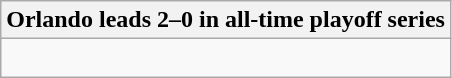<table class="wikitable collapsible collapsed">
<tr>
<th>Orlando leads 2–0 in all-time playoff series</th>
</tr>
<tr>
<td><br>
</td>
</tr>
</table>
